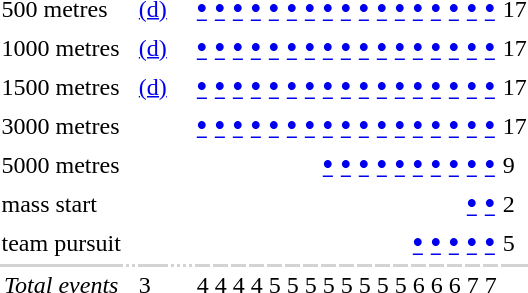<table>
<tr>
<td align=left>500 metres</td>
<td></td>
<td></td>
<td><a href='#'>(d)</a></td>
<td></td>
<td></td>
<td></td>
<td></td>
<td><big><strong><a href='#'>•</a></strong></big></td>
<td><big><strong><a href='#'>•</a></strong></big></td>
<td><big><strong><a href='#'>•</a></strong></big></td>
<td><big><strong><a href='#'>•</a></strong></big></td>
<td><big><strong><a href='#'>•</a></strong></big></td>
<td><big><strong><a href='#'>•</a></strong></big></td>
<td><big><strong><a href='#'>•</a></strong></big></td>
<td><big><strong><a href='#'>•</a></strong></big></td>
<td><big><strong><a href='#'>•</a></strong></big></td>
<td><big><strong><a href='#'>•</a></strong></big></td>
<td><big><strong><a href='#'>•</a></strong></big></td>
<td><big><strong><a href='#'>•</a></strong></big></td>
<td><big><strong><a href='#'>•</a></strong></big></td>
<td><big><strong><a href='#'>•</a></strong></big></td>
<td><big><strong><a href='#'>•</a></strong></big></td>
<td><big><strong><a href='#'>•</a></strong></big></td>
<td><big><strong><a href='#'>•</a></strong></big></td>
<td>17</td>
</tr>
<tr>
<td align=left>1000 metres</td>
<td></td>
<td></td>
<td><a href='#'>(d)</a></td>
<td></td>
<td></td>
<td></td>
<td></td>
<td><big><strong><a href='#'>•</a></strong></big></td>
<td><big><strong><a href='#'>•</a></strong></big></td>
<td><big><strong><a href='#'>•</a></strong></big></td>
<td><big><strong><a href='#'>•</a></strong></big></td>
<td><big><strong><a href='#'>•</a></strong></big></td>
<td><big><strong><a href='#'>•</a></strong></big></td>
<td><big><strong><a href='#'>•</a></strong></big></td>
<td><big><strong><a href='#'>•</a></strong></big></td>
<td><big><strong><a href='#'>•</a></strong></big></td>
<td><big><strong><a href='#'>•</a></strong></big></td>
<td><big><strong><a href='#'>•</a></strong></big></td>
<td><big><strong><a href='#'>•</a></strong></big></td>
<td><big><strong><a href='#'>•</a></strong></big></td>
<td><big><strong><a href='#'>•</a></strong></big></td>
<td><big><strong><a href='#'>•</a></strong></big></td>
<td><big><strong><a href='#'>•</a></strong></big></td>
<td><big><strong><a href='#'>•</a></strong></big></td>
<td>17</td>
</tr>
<tr>
<td align=left>1500 metres</td>
<td></td>
<td></td>
<td><a href='#'>(d)</a></td>
<td></td>
<td></td>
<td></td>
<td></td>
<td><big><strong><a href='#'>•</a></strong></big></td>
<td><big><strong><a href='#'>•</a></strong></big></td>
<td><big><strong><a href='#'>•</a></strong></big></td>
<td><big><strong><a href='#'>•</a></strong></big></td>
<td><big><strong><a href='#'>•</a></strong></big></td>
<td><big><strong><a href='#'>•</a></strong></big></td>
<td><big><strong><a href='#'>•</a></strong></big></td>
<td><big><strong><a href='#'>•</a></strong></big></td>
<td><big><strong><a href='#'>•</a></strong></big></td>
<td><big><strong><a href='#'>•</a></strong></big></td>
<td><big><strong><a href='#'>•</a></strong></big></td>
<td><big><strong><a href='#'>•</a></strong></big></td>
<td><big><strong><a href='#'>•</a></strong></big></td>
<td><big><strong><a href='#'>•</a></strong></big></td>
<td><big><strong><a href='#'>•</a></strong></big></td>
<td><big><strong><a href='#'>•</a></strong></big></td>
<td><big><strong><a href='#'>•</a></strong></big></td>
<td>17</td>
</tr>
<tr>
<td align=left>3000 metres</td>
<td></td>
<td></td>
<td></td>
<td></td>
<td></td>
<td></td>
<td></td>
<td><big><strong><a href='#'>•</a></strong></big></td>
<td><big><strong><a href='#'>•</a></strong></big></td>
<td><big><strong><a href='#'>•</a></strong></big></td>
<td><big><strong><a href='#'>•</a></strong></big></td>
<td><big><strong><a href='#'>•</a></strong></big></td>
<td><big><strong><a href='#'>•</a></strong></big></td>
<td><big><strong><a href='#'>•</a></strong></big></td>
<td><big><strong><a href='#'>•</a></strong></big></td>
<td><big><strong><a href='#'>•</a></strong></big></td>
<td><big><strong><a href='#'>•</a></strong></big></td>
<td><big><strong><a href='#'>•</a></strong></big></td>
<td><big><strong><a href='#'>•</a></strong></big></td>
<td><big><strong><a href='#'>•</a></strong></big></td>
<td><big><strong><a href='#'>•</a></strong></big></td>
<td><big><strong><a href='#'>•</a></strong></big></td>
<td><big><strong><a href='#'>•</a></strong></big></td>
<td><big><strong><a href='#'>•</a></strong></big></td>
<td>17</td>
</tr>
<tr>
<td align=left>5000 metres</td>
<td></td>
<td></td>
<td></td>
<td></td>
<td></td>
<td></td>
<td></td>
<td></td>
<td></td>
<td></td>
<td></td>
<td></td>
<td></td>
<td></td>
<td><big><strong><a href='#'>•</a></strong></big></td>
<td><big><strong><a href='#'>•</a></strong></big></td>
<td><big><strong><a href='#'>•</a></strong></big></td>
<td><big><strong><a href='#'>•</a></strong></big></td>
<td><big><strong><a href='#'>•</a></strong></big></td>
<td><big><strong><a href='#'>•</a></strong></big></td>
<td><big><strong><a href='#'>•</a></strong></big></td>
<td><big><strong><a href='#'>•</a></strong></big></td>
<td><big><strong><a href='#'>•</a></strong></big></td>
<td><big><strong><a href='#'>•</a></strong></big></td>
<td>9</td>
</tr>
<tr>
<td align=left>mass start</td>
<td></td>
<td></td>
<td></td>
<td></td>
<td></td>
<td></td>
<td></td>
<td></td>
<td></td>
<td></td>
<td></td>
<td></td>
<td></td>
<td></td>
<td></td>
<td></td>
<td></td>
<td></td>
<td></td>
<td></td>
<td></td>
<td></td>
<td><big><strong><a href='#'>•</a></strong></big></td>
<td><big><strong><a href='#'>•</a></strong></big></td>
<td>2</td>
</tr>
<tr>
<td align=left>team pursuit</td>
<td></td>
<td></td>
<td></td>
<td></td>
<td></td>
<td></td>
<td></td>
<td></td>
<td></td>
<td></td>
<td></td>
<td></td>
<td></td>
<td></td>
<td></td>
<td></td>
<td></td>
<td></td>
<td></td>
<td><big><strong><a href='#'>•</a></strong></big></td>
<td><big><strong><a href='#'>•</a></strong></big></td>
<td><big><strong><a href='#'>•</a></strong></big></td>
<td><big><strong><a href='#'>•</a></strong></big></td>
<td><big><strong><a href='#'>•</a></strong></big></td>
<td>5</td>
</tr>
<tr bgcolor=lightgray>
<td></td>
<td></td>
<td></td>
<td></td>
<td></td>
<td></td>
<td></td>
<td></td>
<td></td>
<td></td>
<td></td>
<td></td>
<td></td>
<td></td>
<td></td>
<td></td>
<td></td>
<td></td>
<td></td>
<td></td>
<td></td>
<td></td>
<td></td>
<td></td>
<td></td>
<td></td>
</tr>
<tr>
<td align=center><em>Total events</em></td>
<td></td>
<td></td>
<td>3</td>
<td></td>
<td></td>
<td></td>
<td></td>
<td>4</td>
<td>4</td>
<td>4</td>
<td>4</td>
<td>5</td>
<td>5</td>
<td>5</td>
<td>5</td>
<td>5</td>
<td>5</td>
<td>5</td>
<td>5</td>
<td>6</td>
<td>6</td>
<td>6</td>
<td>7</td>
<td>7</td>
<td></td>
</tr>
</table>
